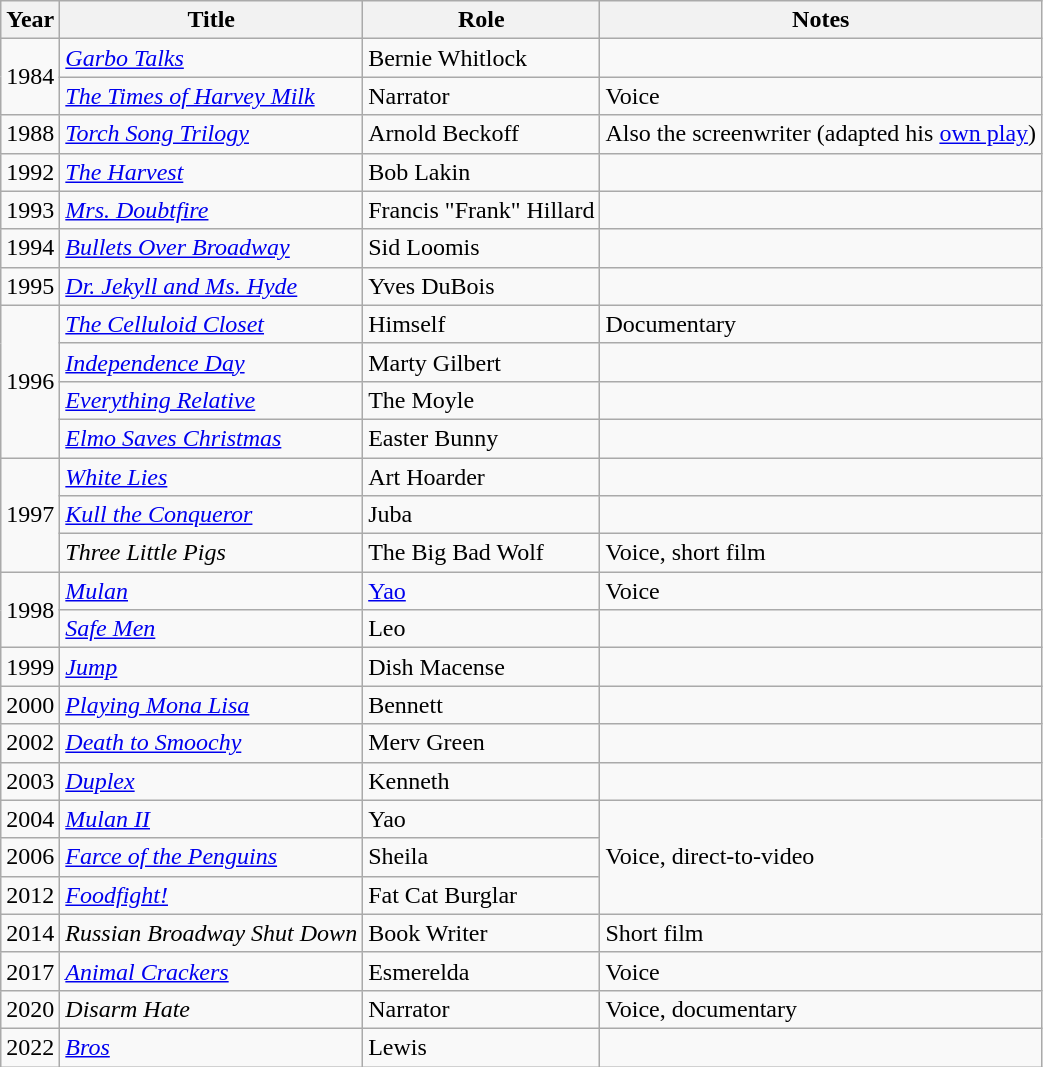<table class="wikitable sortable">
<tr>
<th>Year</th>
<th>Title</th>
<th>Role</th>
<th>Notes</th>
</tr>
<tr>
<td rowspan="2">1984</td>
<td><em><a href='#'>Garbo Talks</a></em></td>
<td>Bernie Whitlock</td>
<td></td>
</tr>
<tr>
<td><em><a href='#'>The Times of Harvey Milk</a></em></td>
<td>Narrator</td>
<td>Voice</td>
</tr>
<tr>
<td>1988</td>
<td><em><a href='#'>Torch Song Trilogy</a></em></td>
<td>Arnold Beckoff</td>
<td>Also the screenwriter (adapted his <a href='#'>own play</a>)</td>
</tr>
<tr>
<td>1992</td>
<td><em><a href='#'>The Harvest</a></em></td>
<td>Bob Lakin</td>
<td></td>
</tr>
<tr>
<td>1993</td>
<td><em><a href='#'>Mrs. Doubtfire</a></em></td>
<td>Francis "Frank" Hillard</td>
<td></td>
</tr>
<tr>
<td>1994</td>
<td><em><a href='#'>Bullets Over Broadway</a></em></td>
<td>Sid Loomis</td>
<td></td>
</tr>
<tr>
<td>1995</td>
<td><em><a href='#'>Dr. Jekyll and Ms. Hyde</a></em></td>
<td>Yves DuBois</td>
<td></td>
</tr>
<tr>
<td rowspan="4">1996</td>
<td><em><a href='#'>The Celluloid Closet</a></em></td>
<td>Himself</td>
<td>Documentary</td>
</tr>
<tr>
<td><em><a href='#'>Independence Day</a></em></td>
<td>Marty Gilbert</td>
<td></td>
</tr>
<tr>
<td><em><a href='#'>Everything Relative</a></em></td>
<td>The Moyle</td>
<td></td>
</tr>
<tr>
<td><em><a href='#'>Elmo Saves Christmas</a></em></td>
<td>Easter Bunny</td>
<td></td>
</tr>
<tr>
<td rowspan="3">1997</td>
<td><em><a href='#'>White Lies</a></em></td>
<td>Art Hoarder</td>
<td></td>
</tr>
<tr>
<td><em><a href='#'>Kull the Conqueror</a></em></td>
<td>Juba</td>
<td></td>
</tr>
<tr>
<td><em>Three Little Pigs</em></td>
<td>The Big Bad Wolf</td>
<td>Voice, short film</td>
</tr>
<tr>
<td rowspan="2">1998</td>
<td><em><a href='#'>Mulan</a></em></td>
<td><a href='#'>Yao</a></td>
<td>Voice</td>
</tr>
<tr>
<td><em><a href='#'>Safe Men</a></em></td>
<td>Leo</td>
<td></td>
</tr>
<tr>
<td>1999</td>
<td><em><a href='#'>Jump</a></em></td>
<td>Dish Macense</td>
<td></td>
</tr>
<tr>
<td>2000</td>
<td><em><a href='#'>Playing Mona Lisa</a></em></td>
<td>Bennett</td>
<td></td>
</tr>
<tr>
<td>2002</td>
<td><em><a href='#'>Death to Smoochy</a></em></td>
<td>Merv Green</td>
<td></td>
</tr>
<tr>
<td>2003</td>
<td><em><a href='#'>Duplex</a></em></td>
<td>Kenneth</td>
<td></td>
</tr>
<tr>
<td>2004</td>
<td><em><a href='#'>Mulan II</a></em></td>
<td>Yao</td>
<td rowspan="3">Voice, direct-to-video</td>
</tr>
<tr>
<td>2006</td>
<td><em><a href='#'>Farce of the Penguins</a></em></td>
<td>Sheila</td>
</tr>
<tr>
<td>2012</td>
<td><em><a href='#'>Foodfight!</a></em></td>
<td>Fat Cat Burglar</td>
</tr>
<tr>
<td>2014</td>
<td><em>Russian Broadway Shut Down</em></td>
<td>Book Writer</td>
<td>Short film</td>
</tr>
<tr>
<td>2017</td>
<td><em><a href='#'>Animal Crackers</a></em></td>
<td>Esmerelda</td>
<td>Voice</td>
</tr>
<tr>
<td>2020</td>
<td><em>Disarm Hate</em></td>
<td>Narrator</td>
<td>Voice, documentary</td>
</tr>
<tr>
<td>2022</td>
<td><em><a href='#'>Bros</a></em></td>
<td>Lewis</td>
<td></td>
</tr>
</table>
